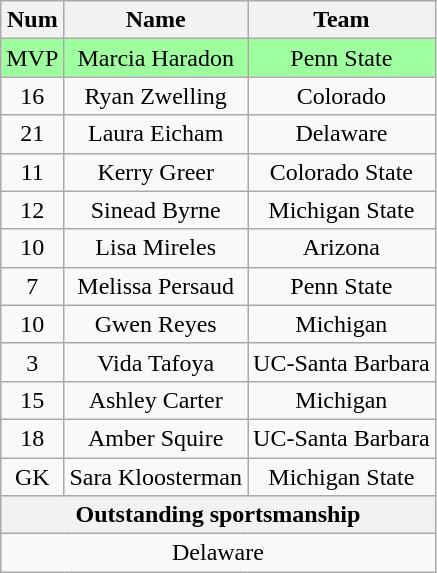<table class="wikitable" style="text-align:center">
<tr>
<th>Num</th>
<th>Name</th>
<th>Team</th>
</tr>
<tr bgcolor="#9eff9e">
<td>MVP</td>
<td>Marcia Haradon</td>
<td>Penn State</td>
</tr>
<tr>
<td>16</td>
<td>Ryan Zwelling</td>
<td>Colorado</td>
</tr>
<tr>
<td>21</td>
<td>Laura Eicham</td>
<td>Delaware</td>
</tr>
<tr>
<td>11</td>
<td>Kerry Greer</td>
<td>Colorado State</td>
</tr>
<tr>
<td>12</td>
<td>Sinead Byrne</td>
<td>Michigan State</td>
</tr>
<tr>
<td>10</td>
<td>Lisa Mireles</td>
<td>Arizona</td>
</tr>
<tr>
<td>7</td>
<td>Melissa Persaud</td>
<td>Penn State</td>
</tr>
<tr>
<td>10</td>
<td>Gwen Reyes</td>
<td>Michigan</td>
</tr>
<tr>
<td>3</td>
<td>Vida Tafoya</td>
<td>UC-Santa Barbara</td>
</tr>
<tr>
<td>15</td>
<td>Ashley Carter</td>
<td>Michigan</td>
</tr>
<tr>
<td>18</td>
<td>Amber Squire</td>
<td>UC-Santa Barbara</td>
</tr>
<tr>
<td>GK</td>
<td>Sara Kloosterman</td>
<td>Michigan State</td>
</tr>
<tr>
<th colspan="3">Outstanding sportsmanship</th>
</tr>
<tr>
<td colspan="3">Delaware</td>
</tr>
</table>
